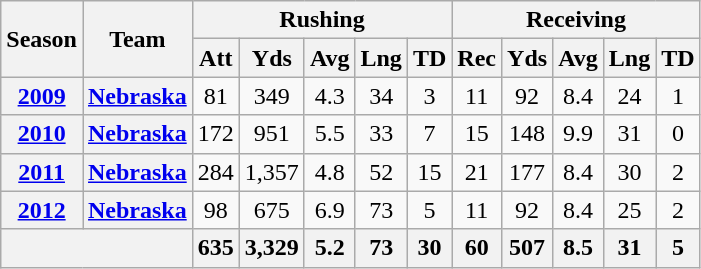<table class=wikitable style="text-align:center">
<tr>
<th rowspan="2">Season</th>
<th rowspan="2">Team</th>
<th colspan="5">Rushing</th>
<th colspan="5">Receiving</th>
</tr>
<tr>
<th>Att</th>
<th>Yds</th>
<th>Avg</th>
<th>Lng</th>
<th>TD</th>
<th>Rec</th>
<th>Yds</th>
<th>Avg</th>
<th>Lng</th>
<th>TD</th>
</tr>
<tr>
<th><a href='#'>2009</a></th>
<th><a href='#'>Nebraska</a></th>
<td>81</td>
<td>349</td>
<td>4.3</td>
<td>34</td>
<td>3</td>
<td>11</td>
<td>92</td>
<td>8.4</td>
<td>24</td>
<td>1</td>
</tr>
<tr>
<th><a href='#'>2010</a></th>
<th><a href='#'>Nebraska</a></th>
<td>172</td>
<td>951</td>
<td>5.5</td>
<td>33</td>
<td>7</td>
<td>15</td>
<td>148</td>
<td>9.9</td>
<td>31</td>
<td>0</td>
</tr>
<tr>
<th><a href='#'>2011</a></th>
<th><a href='#'>Nebraska</a></th>
<td>284</td>
<td>1,357</td>
<td>4.8</td>
<td>52</td>
<td>15</td>
<td>21</td>
<td>177</td>
<td>8.4</td>
<td>30</td>
<td>2</td>
</tr>
<tr>
<th><a href='#'>2012</a></th>
<th><a href='#'>Nebraska</a></th>
<td>98</td>
<td>675</td>
<td>6.9</td>
<td>73</td>
<td>5</td>
<td>11</td>
<td>92</td>
<td>8.4</td>
<td>25</td>
<td>2</td>
</tr>
<tr>
<th colspan="2"></th>
<th>635</th>
<th>3,329</th>
<th>5.2</th>
<th>73</th>
<th>30</th>
<th>60</th>
<th>507</th>
<th>8.5</th>
<th>31</th>
<th>5</th>
</tr>
</table>
